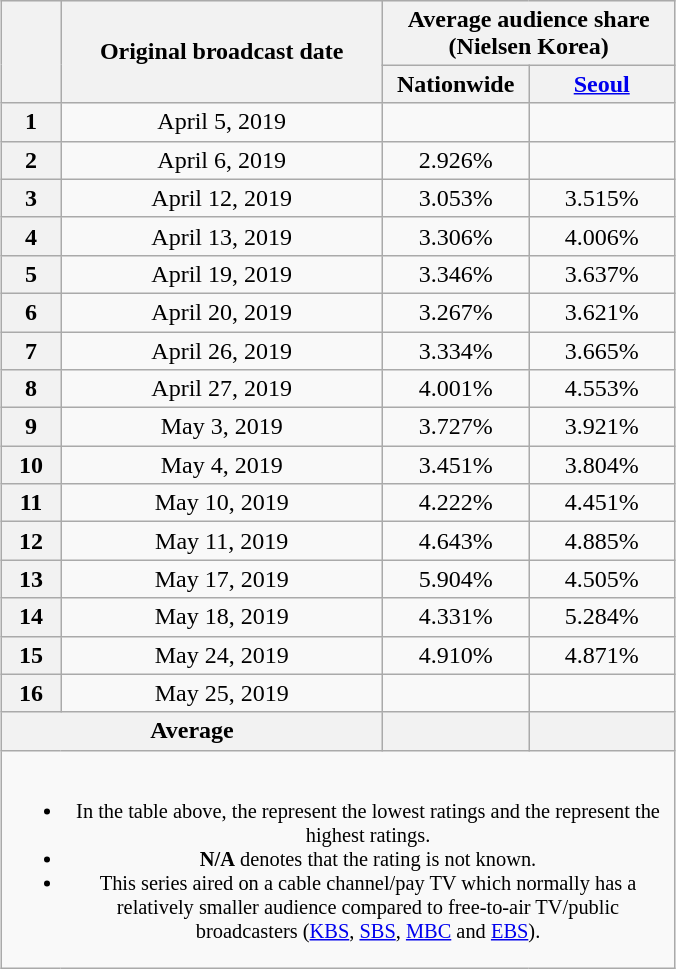<table class="wikitable" style="text-align:center;max-width:450px; margin-left: auto; margin-right: auto; border: none;">
<tr>
</tr>
<tr>
<th rowspan="2"></th>
<th rowspan="2">Original broadcast date</th>
<th colspan="2">Average audience share<br>(Nielsen Korea)</th>
</tr>
<tr>
<th width=90>Nationwide</th>
<th width=90><a href='#'>Seoul</a></th>
</tr>
<tr>
<th>1</th>
<td>April 5, 2019</td>
<td></td>
<td></td>
</tr>
<tr>
<th>2</th>
<td>April 6, 2019</td>
<td>2.926%</td>
<td></td>
</tr>
<tr>
<th>3</th>
<td>April 12, 2019</td>
<td>3.053%</td>
<td>3.515%</td>
</tr>
<tr>
<th>4</th>
<td>April 13, 2019</td>
<td>3.306%</td>
<td>4.006%</td>
</tr>
<tr>
<th>5</th>
<td>April 19, 2019</td>
<td>3.346%</td>
<td>3.637%</td>
</tr>
<tr>
<th>6</th>
<td>April 20, 2019</td>
<td>3.267%</td>
<td>3.621%</td>
</tr>
<tr>
<th>7</th>
<td>April 26, 2019</td>
<td>3.334%</td>
<td>3.665%</td>
</tr>
<tr>
<th>8</th>
<td>April 27, 2019</td>
<td>4.001%</td>
<td>4.553%</td>
</tr>
<tr>
<th>9</th>
<td>May 3, 2019</td>
<td>3.727%</td>
<td>3.921%</td>
</tr>
<tr>
<th>10</th>
<td>May 4, 2019</td>
<td>3.451%</td>
<td>3.804%</td>
</tr>
<tr>
<th>11</th>
<td>May 10, 2019</td>
<td>4.222%</td>
<td>4.451%</td>
</tr>
<tr>
<th>12</th>
<td>May 11, 2019</td>
<td>4.643%</td>
<td>4.885%</td>
</tr>
<tr>
<th>13</th>
<td>May 17, 2019</td>
<td>5.904%</td>
<td>4.505%</td>
</tr>
<tr>
<th>14</th>
<td>May 18, 2019</td>
<td>4.331%</td>
<td>5.284%</td>
</tr>
<tr>
<th>15</th>
<td>May 24, 2019</td>
<td>4.910%</td>
<td>4.871%</td>
</tr>
<tr>
<th>16</th>
<td>May 25, 2019</td>
<td></td>
<td></td>
</tr>
<tr>
<th colspan="2">Average</th>
<th></th>
<th></th>
</tr>
<tr>
<td colspan="4" style="font-size:85%"><br><ul><li>In the table above, the <strong></strong> represent the lowest ratings and the <strong></strong> represent the highest ratings.</li><li><strong>N/A</strong> denotes that the rating is not known.</li><li>This series aired on a cable channel/pay TV which normally has a relatively smaller audience compared to free-to-air TV/public broadcasters (<a href='#'>KBS</a>, <a href='#'>SBS</a>, <a href='#'>MBC</a> and <a href='#'>EBS</a>).</li></ul></td>
</tr>
</table>
